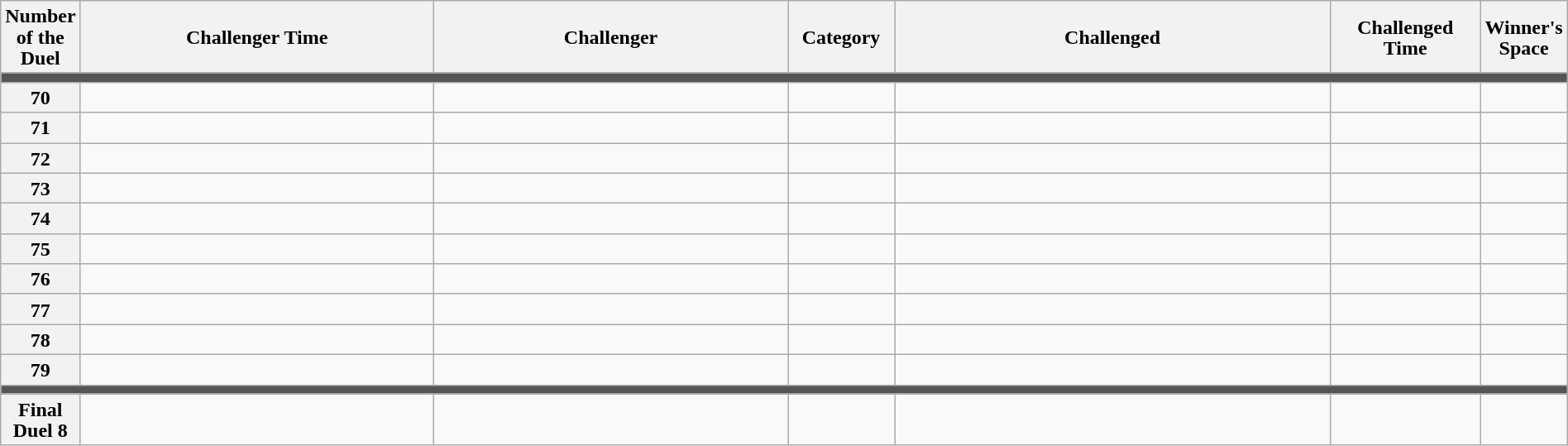<table class="wikitable" style="text-align:center; line-height:17px; width:100%">
<tr>
<th rowspan="1" scope="col" style="width:02%">Number of the Duel</th>
<th rowspan="1" scope="col" style="width:25%">Challenger Time</th>
<th rowspan="1" scope="col" style="width:25%">Challenger</th>
<th rowspan="1" scope="col" style="width:07%">Category</th>
<th rowspan="1" scope="col" style="width:31%">Challenged</th>
<th rowspan="1" scope="col" style="width:25%">Challenged Time</th>
<th rowspan="1" scope="col" style="width:25%">Winner's Space</th>
</tr>
<tr>
<td colspan="7" style="background:#555"></td>
</tr>
<tr>
<th>70</th>
<td></td>
<td></td>
<td></td>
<td></td>
<td></td>
<td></td>
</tr>
<tr>
<th>71</th>
<td></td>
<td></td>
<td></td>
<td></td>
<td></td>
<td></td>
</tr>
<tr>
<th>72</th>
<td></td>
<td></td>
<td></td>
<td></td>
<td></td>
<td></td>
</tr>
<tr>
<th>73</th>
<td></td>
<td></td>
<td></td>
<td></td>
<td></td>
<td></td>
</tr>
<tr>
<th>74</th>
<td></td>
<td></td>
<td></td>
<td></td>
<td></td>
<td></td>
</tr>
<tr>
<th>75</th>
<td></td>
<td></td>
<td></td>
<td></td>
<td></td>
<td></td>
</tr>
<tr>
<th>76</th>
<td></td>
<td></td>
<td></td>
<td></td>
<td></td>
<td></td>
</tr>
<tr>
<th>77</th>
<td></td>
<td></td>
<td></td>
<td></td>
<td></td>
<td></td>
</tr>
<tr>
<th>78</th>
<td></td>
<td></td>
<td></td>
<td></td>
<td></td>
<td></td>
</tr>
<tr>
<th>79</th>
<td></td>
<td></td>
<td></td>
<td></td>
<td></td>
<td></td>
</tr>
<tr>
<td colspan="7" style="background:#555"></td>
</tr>
<tr>
<th>Final Duel  8</th>
<td></td>
<td></td>
<td></td>
<td></td>
<td></td>
<td></td>
</tr>
</table>
